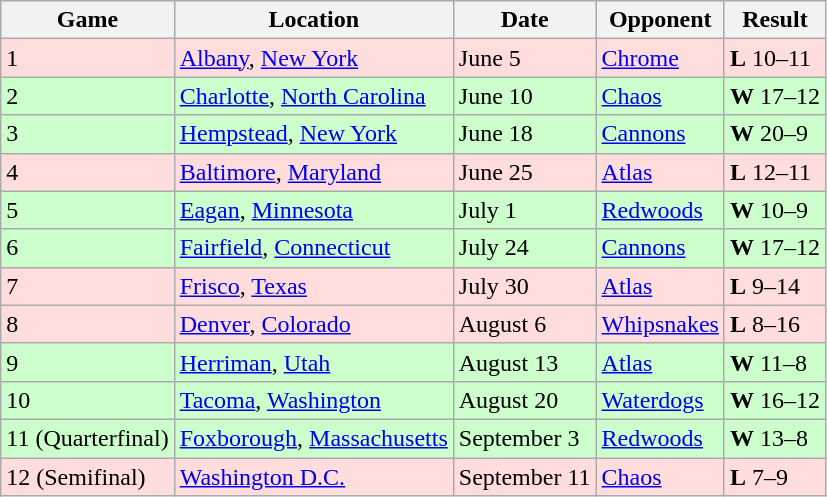<table class="wikitable">
<tr>
<th>Game</th>
<th>Location</th>
<th>Date</th>
<th>Opponent</th>
<th>Result</th>
</tr>
<tr bgcolor="#FFDDDD">
<td>1</td>
<td><a href='#'>Albany</a>, <a href='#'>New York</a></td>
<td>June 5</td>
<td><a href='#'>Chrome</a></td>
<td><strong>L</strong> 10–11</td>
</tr>
<tr bgcolor="#CCFFCC">
<td>2</td>
<td><a href='#'>Charlotte</a>, <a href='#'>North Carolina</a></td>
<td>June 10</td>
<td><a href='#'>Chaos</a></td>
<td><strong>W</strong> 17–12</td>
</tr>
<tr bgcolor="#CCFFCC">
<td>3</td>
<td><a href='#'>Hempstead</a>, <a href='#'>New York</a></td>
<td>June 18</td>
<td><a href='#'>Cannons</a></td>
<td><strong>W</strong> 20–9</td>
</tr>
<tr bgcolor="#FFDDDD">
<td>4</td>
<td><a href='#'>Baltimore</a>, <a href='#'>Maryland</a></td>
<td>June 25</td>
<td><a href='#'>Atlas</a></td>
<td><strong>L</strong> 12–11</td>
</tr>
<tr bgcolor="#CCFFCC">
<td>5</td>
<td><a href='#'>Eagan</a>, <a href='#'>Minnesota</a></td>
<td>July 1</td>
<td><a href='#'>Redwoods</a></td>
<td><strong>W</strong> 10–9</td>
</tr>
<tr bgcolor="#CCFFCC">
<td>6</td>
<td><a href='#'>Fairfield</a>, <a href='#'>Connecticut</a></td>
<td>July 24</td>
<td><a href='#'>Cannons</a></td>
<td><strong>W</strong> 17–12</td>
</tr>
<tr bgcolor="#FFDDDD">
<td>7</td>
<td><a href='#'>Frisco</a>, <a href='#'>Texas</a></td>
<td>July 30</td>
<td><a href='#'>Atlas</a></td>
<td><strong>L</strong> 9–14</td>
</tr>
<tr bgcolor="#FFDDDD">
<td>8</td>
<td><a href='#'>Denver</a>, <a href='#'>Colorado</a></td>
<td>August 6</td>
<td><a href='#'>Whipsnakes</a></td>
<td><strong>L</strong> 8–16</td>
</tr>
<tr bgcolor="#CCFFCC">
<td>9</td>
<td><a href='#'>Herriman</a>, <a href='#'>Utah</a></td>
<td>August 13</td>
<td><a href='#'>Atlas</a></td>
<td><strong>W</strong> 11–8</td>
</tr>
<tr bgcolor="#CCFFCC">
<td>10</td>
<td><a href='#'>Tacoma</a>, <a href='#'>Washington</a></td>
<td>August 20</td>
<td><a href='#'>Waterdogs</a></td>
<td><strong>W</strong> 16–12</td>
</tr>
<tr bgcolor="#CCFFCC">
<td>11 (Quarterfinal)</td>
<td><a href='#'>Foxborough</a>, <a href='#'>Massachusetts</a></td>
<td>September 3</td>
<td><a href='#'>Redwoods</a></td>
<td><strong>W</strong> 13–8</td>
</tr>
<tr bgcolor="#FFDDDD">
<td>12 (Semifinal)</td>
<td><a href='#'>Washington D.C.</a></td>
<td>September 11</td>
<td><a href='#'>Chaos</a></td>
<td><strong>L</strong> 7–9</td>
</tr>
</table>
